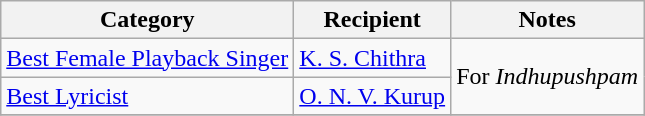<table class="wikitable" sortable>
<tr>
<th>Category</th>
<th>Recipient</th>
<th>Notes</th>
</tr>
<tr>
<td><a href='#'>Best Female Playback Singer</a></td>
<td><a href='#'>K. S. Chithra</a></td>
<td rowspan="2">For <em>Indhupushpam</em></td>
</tr>
<tr>
<td><a href='#'>Best Lyricist</a></td>
<td><a href='#'>O. N. V. Kurup</a></td>
</tr>
<tr>
</tr>
</table>
